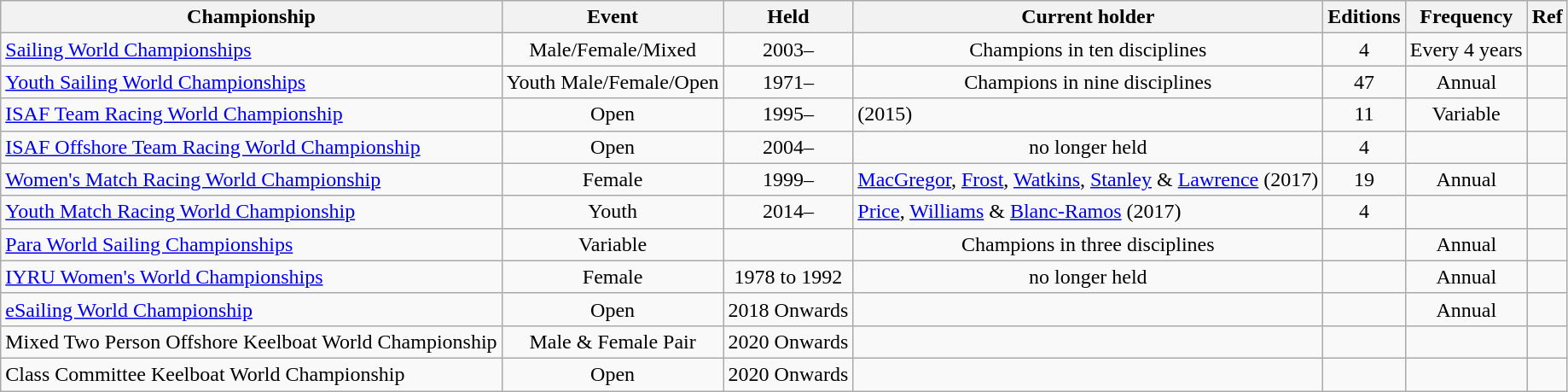<table class="wikitable sortable" style="text-align:center;">
<tr>
<th>Championship</th>
<th>Event</th>
<th>Held</th>
<th>Current holder</th>
<th>Editions</th>
<th>Frequency</th>
<th>Ref</th>
</tr>
<tr>
<td align=left><a href='#'>Sailing World Championships</a></td>
<td>Male/Female/Mixed</td>
<td>2003–</td>
<td>Champions in ten disciplines</td>
<td>4</td>
<td>Every 4 years</td>
<td></td>
</tr>
<tr>
<td align=left><a href='#'>Youth Sailing World Championships</a></td>
<td>Youth Male/Female/Open</td>
<td>1971–</td>
<td>Champions in nine disciplines</td>
<td>47</td>
<td>Annual</td>
<td></td>
</tr>
<tr>
<td align=left><a href='#'>ISAF Team Racing World Championship</a></td>
<td>Open</td>
<td>1995–</td>
<td align=left> (2015)</td>
<td>11</td>
<td>Variable</td>
<td></td>
</tr>
<tr>
<td align=left><a href='#'>ISAF Offshore Team Racing World Championship</a></td>
<td>Open</td>
<td>2004–</td>
<td>no longer held</td>
<td>4</td>
<td></td>
</tr>
<tr>
<td align=left><a href='#'>Women's Match Racing World Championship</a></td>
<td>Female</td>
<td>1999–</td>
<td align=left> <a href='#'>MacGregor</a>, <a href='#'>Frost</a>, <a href='#'>Watkins</a>, <a href='#'>Stanley</a> & <a href='#'>Lawrence</a> (2017)</td>
<td>19</td>
<td>Annual</td>
<td></td>
</tr>
<tr>
<td align=left><a href='#'>Youth Match Racing World Championship</a></td>
<td>Youth</td>
<td>2014–</td>
<td align=left> <a href='#'>Price</a>, <a href='#'>Williams</a> & <a href='#'>Blanc-Ramos</a> (2017)</td>
<td>4</td>
<td></td>
<td></td>
</tr>
<tr>
<td align=left><a href='#'>Para World Sailing Championships</a></td>
<td>Variable</td>
<td></td>
<td>Champions in three disciplines</td>
<td></td>
<td>Annual</td>
<td></td>
</tr>
<tr>
<td align=left><a href='#'>IYRU Women's World Championships</a></td>
<td>Female</td>
<td>1978 to 1992</td>
<td>no longer held</td>
<td></td>
<td>Annual</td>
<td></td>
</tr>
<tr>
<td align=left><a href='#'>eSailing World Championship</a></td>
<td>Open</td>
<td>2018 Onwards</td>
<td></td>
<td></td>
<td>Annual</td>
<td></td>
</tr>
<tr>
<td align=left>Mixed Two Person Offshore Keelboat World Championship</td>
<td>Male & Female Pair</td>
<td>2020 Onwards</td>
<td></td>
<td></td>
<td></td>
<td></td>
</tr>
<tr>
<td align=left>Class Committee Keelboat World Championship</td>
<td>Open</td>
<td>2020 Onwards</td>
<td></td>
<td></td>
<td></td>
<td></td>
</tr>
</table>
